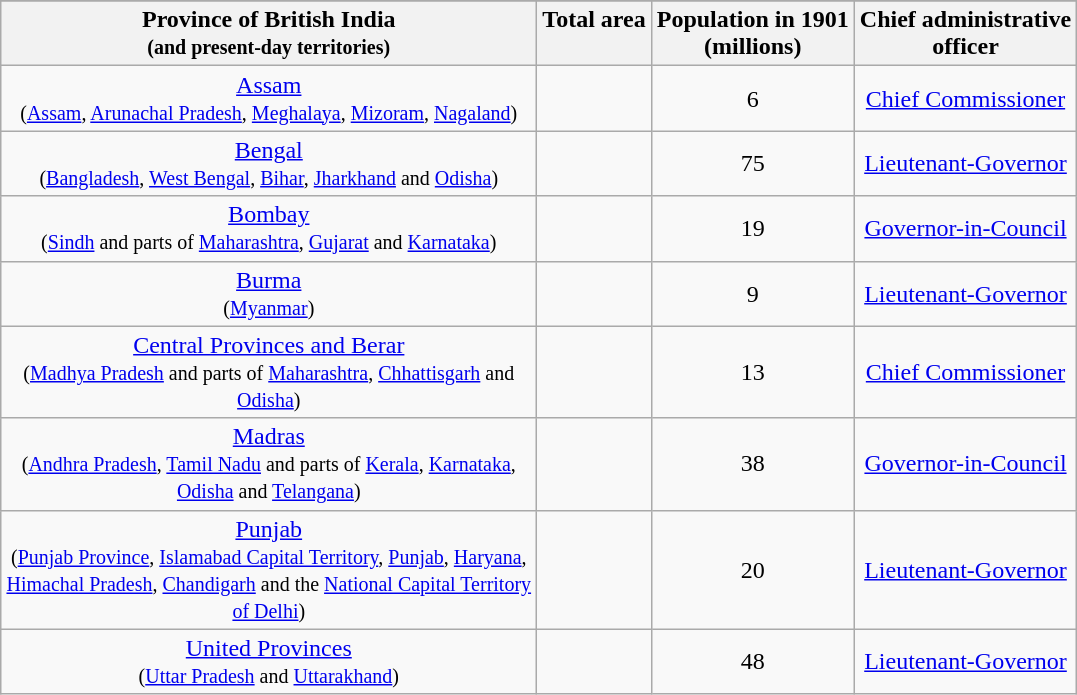<table class="wikitable sortable">
<tr>
</tr>
<tr style="vertical-align:top;">
<th width=350pt>Province of British India<br><small>(and present-day territories)</small></th>
<th>Total area</th>
<th>Population in 1901<br>(millions)</th>
<th>Chief administrative<br>officer</th>
</tr>
<tr>
<td style="text-align:center;"><a href='#'>Assam</a> <br><small>(<a href='#'>Assam</a>, <a href='#'>Arunachal Pradesh</a>, <a href='#'>Meghalaya</a>, <a href='#'>Mizoram</a>, <a href='#'>Nagaland</a>)</small></td>
<td style="text-align:center;"></td>
<td style="text-align:center;">6</td>
<td style="text-align:center;"><a href='#'>Chief Commissioner</a></td>
</tr>
<tr>
<td style="text-align:center;"><a href='#'>Bengal</a> <br><small>(<a href='#'>Bangladesh</a>, <a href='#'>West Bengal</a>, <a href='#'>Bihar</a>, <a href='#'>Jharkhand</a> and <a href='#'>Odisha</a>)</small></td>
<td style="text-align:center;"></td>
<td style="text-align:center;">75</td>
<td style="text-align:center;"><a href='#'>Lieutenant-Governor</a></td>
</tr>
<tr>
<td style="text-align:center;"><a href='#'>Bombay</a><br><small>(<a href='#'>Sindh</a> and parts of <a href='#'>Maharashtra</a>, <a href='#'>Gujarat</a> and <a href='#'>Karnataka</a>)</small></td>
<td style="text-align:center;"></td>
<td style="text-align:center;">19</td>
<td style="text-align:center;"><a href='#'>Governor-in-Council</a></td>
</tr>
<tr>
<td style="text-align:center;"><a href='#'>Burma</a> <br><small>(<a href='#'>Myanmar</a>)</small></td>
<td style="text-align:center;"></td>
<td style="text-align:center;">9</td>
<td style="text-align:center;"><a href='#'>Lieutenant-Governor</a></td>
</tr>
<tr>
<td style="text-align:center;"><a href='#'>Central Provinces and Berar</a> <br><small>(<a href='#'>Madhya Pradesh</a> and parts of <a href='#'>Maharashtra</a>, <a href='#'>Chhattisgarh</a> and <a href='#'>Odisha</a>)</small></td>
<td style="text-align:center;"></td>
<td style="text-align:center;">13</td>
<td style="text-align:center;"><a href='#'>Chief Commissioner</a></td>
</tr>
<tr>
<td style="text-align:center;"><a href='#'>Madras</a> <br><small>(<a href='#'>Andhra Pradesh</a>, <a href='#'>Tamil Nadu</a> and parts of <a href='#'>Kerala</a>, <a href='#'>Karnataka</a>, <a href='#'>Odisha</a> and <a href='#'>Telangana</a>)</small></td>
<td style="text-align:center;"></td>
<td style="text-align:center;">38</td>
<td style="text-align:center;"><a href='#'>Governor-in-Council</a></td>
</tr>
<tr>
<td style="text-align:center;"><a href='#'>Punjab</a><br><small>(<a href='#'>Punjab Province</a>, <a href='#'>Islamabad Capital Territory</a>, <a href='#'>Punjab</a>, <a href='#'>Haryana</a>, <a href='#'>Himachal Pradesh</a>, <a href='#'>Chandigarh</a> and the <a href='#'>National Capital Territory of Delhi</a>)</small></td>
<td style="text-align:center;"></td>
<td style="text-align:center;">20</td>
<td style="text-align:center;"><a href='#'>Lieutenant-Governor</a></td>
</tr>
<tr>
<td style="text-align:center;"><a href='#'>United Provinces</a><br><small>(<a href='#'>Uttar Pradesh</a> and <a href='#'>Uttarakhand</a>)</small></td>
<td style="text-align:center;"></td>
<td style="text-align:center;">48</td>
<td style="text-align:center;"><a href='#'>Lieutenant-Governor</a></td>
</tr>
</table>
